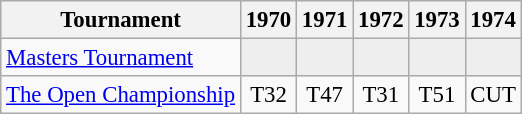<table class="wikitable" style="font-size:95%;text-align:center;">
<tr>
<th>Tournament</th>
<th>1970</th>
<th>1971</th>
<th>1972</th>
<th>1973</th>
<th>1974</th>
</tr>
<tr>
<td align=left><a href='#'>Masters Tournament</a></td>
<td style="background:#eeeeee;"></td>
<td style="background:#eeeeee;"></td>
<td style="background:#eeeeee;"></td>
<td style="background:#eeeeee;"></td>
<td style="background:#eeeeee;"></td>
</tr>
<tr>
<td align=left><a href='#'>The Open Championship</a></td>
<td>T32</td>
<td>T47</td>
<td>T31</td>
<td>T51</td>
<td>CUT</td>
</tr>
</table>
